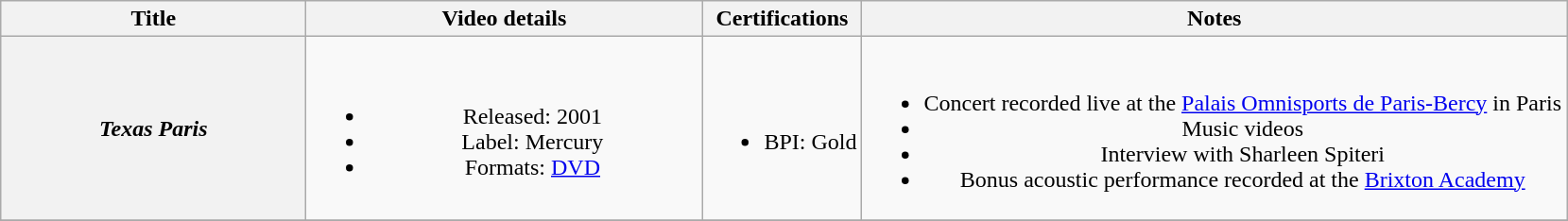<table class="wikitable plainrowheaders" style="text-align:center;">
<tr>
<th scope="col" style="width:13em;">Title</th>
<th scope="col" style="width:17em;">Video details</th>
<th scope="col">Certifications</th>
<th scope="col">Notes</th>
</tr>
<tr>
<th scope="row"><em>Texas Paris</em></th>
<td><br><ul><li>Released: 2001</li><li>Label: Mercury</li><li>Formats: <a href='#'>DVD</a></li></ul></td>
<td><br><ul><li>BPI: Gold</li></ul></td>
<td><br><ul><li>Concert recorded live at the <a href='#'>Palais Omnisports de Paris-Bercy</a> in Paris</li><li>Music videos</li><li>Interview with Sharleen Spiteri</li><li>Bonus acoustic performance recorded at the <a href='#'>Brixton Academy</a></li></ul></td>
</tr>
<tr>
</tr>
</table>
